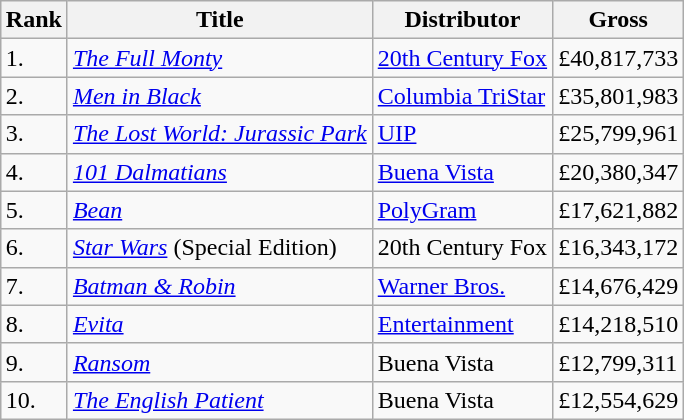<table class="wikitable sortable" style="margin:auto; margin:auto;">
<tr>
<th>Rank</th>
<th>Title</th>
<th>Distributor</th>
<th>Gross</th>
</tr>
<tr>
<td>1.</td>
<td><em><a href='#'>The Full Monty</a></em></td>
<td><a href='#'>20th Century Fox</a></td>
<td>£40,817,733</td>
</tr>
<tr>
<td>2.</td>
<td><em><a href='#'>Men in Black</a></em></td>
<td><a href='#'>Columbia TriStar</a></td>
<td>£35,801,983</td>
</tr>
<tr>
<td>3.</td>
<td><em><a href='#'>The Lost World: Jurassic Park</a></em></td>
<td><a href='#'>UIP</a></td>
<td>£25,799,961</td>
</tr>
<tr>
<td>4.</td>
<td><em><a href='#'>101 Dalmatians</a></em></td>
<td><a href='#'>Buena Vista</a></td>
<td>£20,380,347</td>
</tr>
<tr>
<td>5.</td>
<td><em><a href='#'>Bean</a></em></td>
<td><a href='#'>PolyGram</a></td>
<td>£17,621,882</td>
</tr>
<tr>
<td>6.</td>
<td><em><a href='#'>Star Wars</a></em> (Special Edition)</td>
<td>20th Century Fox</td>
<td>£16,343,172</td>
</tr>
<tr>
<td>7.</td>
<td><em><a href='#'>Batman & Robin</a></em></td>
<td><a href='#'>Warner Bros.</a></td>
<td>£14,676,429</td>
</tr>
<tr>
<td>8.</td>
<td><em><a href='#'>Evita</a></em></td>
<td><a href='#'>Entertainment</a></td>
<td>£14,218,510</td>
</tr>
<tr>
<td>9.</td>
<td><em><a href='#'>Ransom</a></em></td>
<td>Buena Vista</td>
<td>£12,799,311</td>
</tr>
<tr>
<td>10.</td>
<td><em><a href='#'>The English Patient</a></em></td>
<td>Buena Vista</td>
<td>£12,554,629</td>
</tr>
</table>
